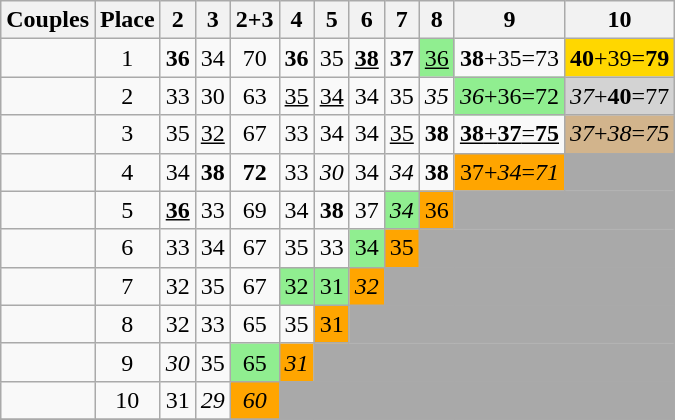<table class="wikitable sortable" align="center">
<tr>
<th>Couples</th>
<th>Place</th>
<th>2</th>
<th>3</th>
<th>2+3</th>
<th>4</th>
<th>5</th>
<th>6</th>
<th>7</th>
<th>8</th>
<th>9</th>
<th>10</th>
</tr>
<tr align=center>
<td align=left></td>
<td>1</td>
<td><span><strong>36</strong></span></td>
<td>34</td>
<td>70</td>
<td><span><strong>36</strong></span></td>
<td>35</td>
<td><span><strong><u>38</u></strong></span></td>
<td><span><strong>37</strong></span></td>
<td bgcolor="lightgreen"><span><u>36</u></span></td>
<td><span><strong>38</strong></span>+35=73</td>
<td bgcolor="gold"><span><strong>40</strong></span>+39=<span><strong>79</strong></span></td>
</tr>
<tr align=center>
<td align=left></td>
<td>2</td>
<td>33</td>
<td>30</td>
<td>63</td>
<td><span><u>35</u></span></td>
<td><span><u>34</u></span></td>
<td>34</td>
<td>35</td>
<td><span><em>35</em></span></td>
<td bgcolor="lightgreen"><span><em>36</em></span>+36=72</td>
<td bgcolor="lightgray"><span><em>37</em></span>+<span><strong>40</strong></span>=77</td>
</tr>
<tr align=center>
<td align=left></td>
<td>3</td>
<td>35</td>
<td><span><u>32</u></span></td>
<td>67</td>
<td>33</td>
<td>34</td>
<td>34</td>
<td><span><u>35</u></span></td>
<td><span><strong>38</strong></span></td>
<td><u><span><strong>38</strong></span>+<span><strong>37</strong></span>=<span><strong>75</strong></span></u></td>
<td bgcolor="tan"><span><em>37</em></span>+<span><em>38</em></span>=<span><em>75</em></span></td>
</tr>
<tr align=center>
<td align=left></td>
<td>4</td>
<td>34</td>
<td><span><strong>38</strong></span></td>
<td><span><strong>72</strong></span></td>
<td>33</td>
<td><span><em>30</em></span></td>
<td>34</td>
<td><span><em>34</em></span></td>
<td><span><strong>38</strong></span></td>
<td bgcolor="orange">37+<span><em>34</em></span>=<span><em>71</em></span></td>
<td style="background:darkgray;" colspan="2"></td>
</tr>
<tr align=center>
<td align=left></td>
<td>5</td>
<td><span><strong><u>36</u></strong></span></td>
<td>33</td>
<td>69</td>
<td>34</td>
<td><span><strong>38</strong></span></td>
<td>37</td>
<td bgcolor="lightgreen"><span><em>34</em></span></td>
<td bgcolor="orange">36</td>
<td style="background:darkgray;" colspan="3"></td>
</tr>
<tr align=center>
<td align=left></td>
<td>6</td>
<td>33</td>
<td>34</td>
<td>67</td>
<td>35</td>
<td>33</td>
<td bgcolor="lightgreen">34</td>
<td bgcolor="orange">35</td>
<td style="background:darkgray;" colspan="3"></td>
</tr>
<tr align=center>
<td align=left></td>
<td>7</td>
<td>32</td>
<td>35</td>
<td>67</td>
<td bgcolor="lightgreen">32</td>
<td bgcolor="lightgreen">31</td>
<td bgcolor="orange"><span><em>32</em></span></td>
<td style="background:darkgray;" colspan="4"></td>
</tr>
<tr align=center>
<td align=left></td>
<td>8</td>
<td>32</td>
<td>33</td>
<td>65</td>
<td>35</td>
<td bgcolor="orange">31</td>
<td style="background:darkgray;" colspan="5"></td>
</tr>
<tr align=center>
<td align=left></td>
<td>9</td>
<td><span><em>30</em></span></td>
<td>35</td>
<td bgcolor="lightgreen">65</td>
<td bgcolor="orange"><span><em>31</em></span></td>
<td style="background:darkgray;" colspan="6"></td>
</tr>
<tr align=center>
<td align=left></td>
<td>10</td>
<td>31</td>
<td><span><em>29</em></span></td>
<td bgcolor="orange"><span><em>60</em></span></td>
<td style="background:darkgray;" colspan="7"></td>
</tr>
<tr>
</tr>
</table>
